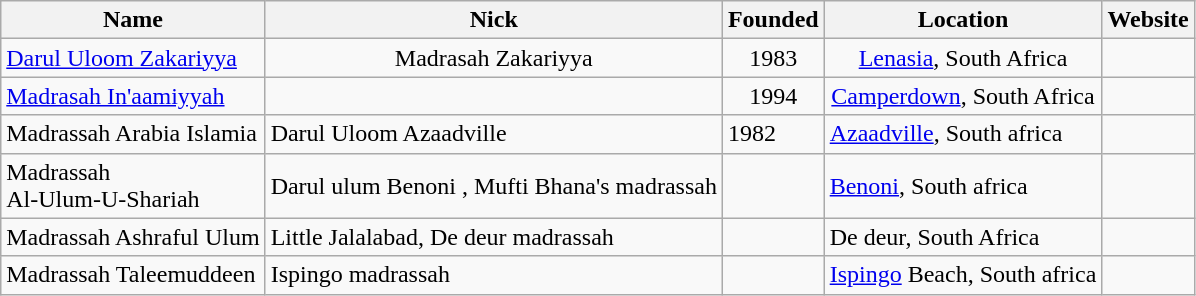<table class="wikitable sortable">
<tr>
<th>Name</th>
<th>Nick</th>
<th>Founded</th>
<th>Location</th>
<th class="unsortable">Website</th>
</tr>
<tr>
<td><a href='#'>Darul Uloom Zakariyya</a></td>
<td style="text-align:center;">Madrasah Zakariyya</td>
<td style="text-align:center;">1983</td>
<td style="text-align:center;"><a href='#'>Lenasia</a>, South Africa</td>
<td style="text-align:center;"></td>
</tr>
<tr>
<td><a href='#'>Madrasah In'aamiyyah</a></td>
<td style="text-align:center;"></td>
<td style="text-align:center;">1994</td>
<td style="text-align:center;"><a href='#'>Camperdown</a>, South Africa</td>
<td style="text-align:center;"></td>
</tr>
<tr>
<td>Madrassah Arabia Islamia</td>
<td>Darul Uloom Azaadville</td>
<td>1982</td>
<td><a href='#'>Azaadville</a>, South africa</td>
<td></td>
</tr>
<tr>
<td>Madrassah<br>Al-Ulum-U-Shariah</td>
<td>Darul ulum Benoni , Mufti Bhana's madrassah</td>
<td></td>
<td><a href='#'>Benoni</a>, South africa</td>
<td></td>
</tr>
<tr>
<td>Madrassah Ashraful Ulum</td>
<td>Little Jalalabad, De deur madrassah</td>
<td></td>
<td>De deur, South Africa</td>
<td></td>
</tr>
<tr>
<td>Madrassah Taleemuddeen</td>
<td>Ispingo madrassah</td>
<td></td>
<td><a href='#'>Ispingo</a> Beach, South africa</td>
<td></td>
</tr>
</table>
